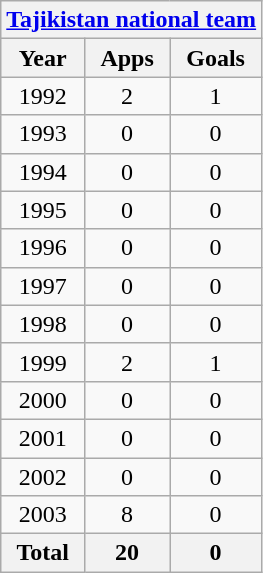<table class="wikitable" style="text-align:center">
<tr>
<th colspan=3><a href='#'>Tajikistan national team</a></th>
</tr>
<tr>
<th>Year</th>
<th>Apps</th>
<th>Goals</th>
</tr>
<tr>
<td>1992</td>
<td>2</td>
<td>1</td>
</tr>
<tr>
<td>1993</td>
<td>0</td>
<td>0</td>
</tr>
<tr>
<td>1994</td>
<td>0</td>
<td>0</td>
</tr>
<tr>
<td>1995</td>
<td>0</td>
<td>0</td>
</tr>
<tr>
<td>1996</td>
<td>0</td>
<td>0</td>
</tr>
<tr>
<td>1997</td>
<td>0</td>
<td>0</td>
</tr>
<tr>
<td>1998</td>
<td>0</td>
<td>0</td>
</tr>
<tr>
<td>1999</td>
<td>2</td>
<td>1</td>
</tr>
<tr>
<td>2000</td>
<td>0</td>
<td>0</td>
</tr>
<tr>
<td>2001</td>
<td>0</td>
<td>0</td>
</tr>
<tr>
<td>2002</td>
<td>0</td>
<td>0</td>
</tr>
<tr>
<td>2003</td>
<td>8</td>
<td>0</td>
</tr>
<tr>
<th>Total</th>
<th>20</th>
<th>0</th>
</tr>
</table>
